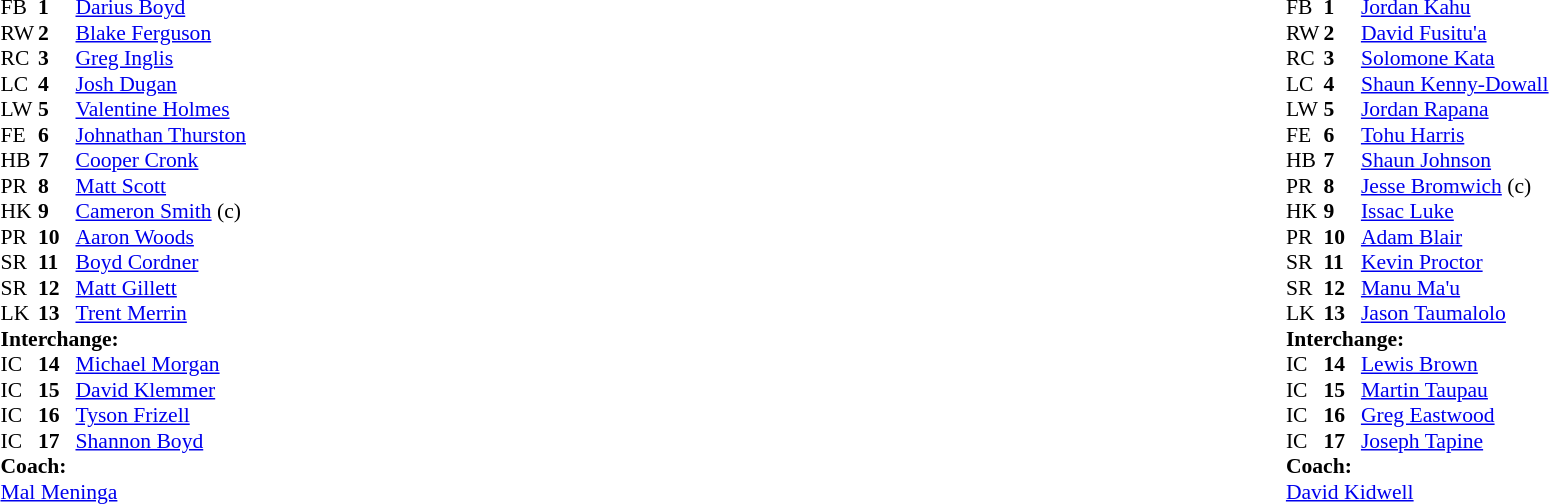<table width="100%">
<tr>
<td valign="top" width="50%"><br><table style="font-size: 90%" cellspacing="0" cellpadding="0">
<tr>
<th width="25"></th>
<th width="25"></th>
</tr>
<tr>
<td>FB</td>
<td><strong>1</strong></td>
<td><a href='#'>Darius Boyd</a></td>
</tr>
<tr>
<td>RW</td>
<td><strong>2</strong></td>
<td><a href='#'>Blake Ferguson</a></td>
</tr>
<tr>
<td>RC</td>
<td><strong>3</strong></td>
<td><a href='#'>Greg Inglis</a></td>
</tr>
<tr>
<td>LC</td>
<td><strong>4</strong></td>
<td><a href='#'>Josh Dugan</a></td>
</tr>
<tr>
<td>LW</td>
<td><strong>5</strong></td>
<td><a href='#'>Valentine Holmes</a></td>
</tr>
<tr>
<td>FE</td>
<td><strong>6</strong></td>
<td><a href='#'>Johnathan Thurston</a></td>
</tr>
<tr>
<td>HB</td>
<td><strong>7</strong></td>
<td><a href='#'>Cooper Cronk</a></td>
</tr>
<tr>
<td>PR</td>
<td><strong>8</strong></td>
<td><a href='#'>Matt Scott</a></td>
</tr>
<tr>
<td>HK</td>
<td><strong>9</strong></td>
<td><a href='#'>Cameron Smith</a> (c)</td>
</tr>
<tr>
<td>PR</td>
<td><strong>10</strong></td>
<td><a href='#'>Aaron Woods</a></td>
</tr>
<tr>
<td>SR</td>
<td><strong>11</strong></td>
<td><a href='#'>Boyd Cordner</a></td>
</tr>
<tr>
<td>SR</td>
<td><strong>12</strong></td>
<td><a href='#'>Matt Gillett</a></td>
</tr>
<tr>
<td>LK</td>
<td><strong>13</strong></td>
<td><a href='#'>Trent Merrin</a></td>
</tr>
<tr>
<td colspan=3><strong>Interchange:</strong></td>
</tr>
<tr>
<td>IC</td>
<td><strong>14</strong></td>
<td><a href='#'>Michael Morgan</a></td>
</tr>
<tr>
<td>IC</td>
<td><strong>15</strong></td>
<td><a href='#'>David Klemmer</a></td>
</tr>
<tr>
<td>IC</td>
<td><strong>16</strong></td>
<td><a href='#'>Tyson Frizell</a></td>
</tr>
<tr>
<td>IC</td>
<td><strong>17</strong></td>
<td><a href='#'>Shannon Boyd</a></td>
</tr>
<tr>
<td colspan=3><strong>Coach:</strong></td>
</tr>
<tr>
<td colspan="4"> <a href='#'>Mal Meninga</a></td>
</tr>
</table>
</td>
<td valign="top" width="50%"><br><table style="font-size: 90%" cellspacing="0" cellpadding="0" align="center">
<tr>
<th width="25"></th>
<th width="25"></th>
</tr>
<tr>
<td>FB</td>
<td><strong>1</strong></td>
<td><a href='#'>Jordan Kahu</a></td>
</tr>
<tr>
<td>RW</td>
<td><strong>2</strong></td>
<td><a href='#'>David Fusitu'a</a></td>
</tr>
<tr>
<td>RC</td>
<td><strong>3</strong></td>
<td><a href='#'>Solomone Kata</a></td>
</tr>
<tr>
<td>LC</td>
<td><strong>4</strong></td>
<td><a href='#'>Shaun Kenny-Dowall</a></td>
</tr>
<tr>
<td>LW</td>
<td><strong>5</strong></td>
<td><a href='#'>Jordan Rapana</a></td>
</tr>
<tr>
<td>FE</td>
<td><strong>6</strong></td>
<td><a href='#'>Tohu Harris</a></td>
</tr>
<tr>
<td>HB</td>
<td><strong>7</strong></td>
<td><a href='#'>Shaun Johnson</a></td>
</tr>
<tr>
<td>PR</td>
<td><strong>8</strong></td>
<td><a href='#'>Jesse Bromwich</a> (c)</td>
</tr>
<tr>
<td>HK</td>
<td><strong>9</strong></td>
<td><a href='#'>Issac Luke</a></td>
</tr>
<tr>
<td>PR</td>
<td><strong>10</strong></td>
<td><a href='#'>Adam Blair</a></td>
</tr>
<tr>
<td>SR</td>
<td><strong>11</strong></td>
<td><a href='#'>Kevin Proctor</a></td>
</tr>
<tr>
<td>SR</td>
<td><strong>12</strong></td>
<td><a href='#'>Manu Ma'u</a></td>
</tr>
<tr>
<td>LK</td>
<td><strong>13</strong></td>
<td><a href='#'>Jason Taumalolo</a></td>
</tr>
<tr>
<td colspan=3><strong>Interchange:</strong></td>
</tr>
<tr>
<td>IC</td>
<td><strong>14</strong></td>
<td><a href='#'>Lewis Brown</a></td>
</tr>
<tr>
<td>IC</td>
<td><strong>15</strong></td>
<td><a href='#'>Martin Taupau</a></td>
</tr>
<tr>
<td>IC</td>
<td><strong>16</strong></td>
<td><a href='#'>Greg Eastwood</a></td>
</tr>
<tr>
<td>IC</td>
<td><strong>17</strong></td>
<td><a href='#'>Joseph Tapine</a></td>
</tr>
<tr>
<td colspan=3><strong>Coach:</strong></td>
</tr>
<tr>
<td colspan="4"> <a href='#'>David Kidwell</a></td>
</tr>
</table>
</td>
</tr>
</table>
